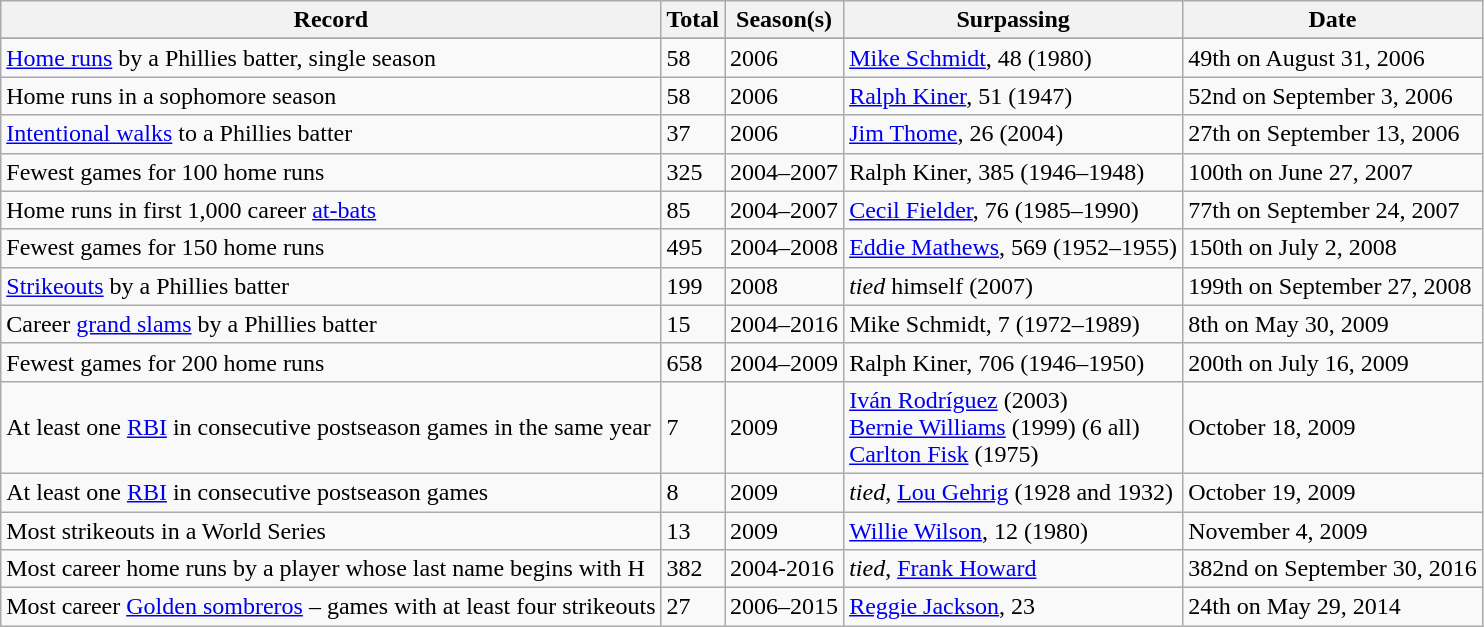<table class="wikitable">
<tr>
<th>Record</th>
<th>Total</th>
<th>Season(s)</th>
<th>Surpassing</th>
<th>Date</th>
</tr>
<tr>
</tr>
<tr>
<td><a href='#'>Home runs</a> by a Phillies batter, single season</td>
<td>58</td>
<td>2006</td>
<td><a href='#'>Mike Schmidt</a>, 48 (1980)</td>
<td>49th on August 31, 2006</td>
</tr>
<tr>
<td>Home runs in a sophomore season</td>
<td>58</td>
<td>2006</td>
<td><a href='#'>Ralph Kiner</a>, 51 (1947)</td>
<td>52nd on September 3, 2006</td>
</tr>
<tr>
<td><a href='#'>Intentional walks</a> to a Phillies batter</td>
<td>37</td>
<td>2006</td>
<td><a href='#'>Jim Thome</a>, 26 (2004)</td>
<td>27th on September 13, 2006</td>
</tr>
<tr>
<td>Fewest games for 100 home runs</td>
<td>325</td>
<td>2004–2007</td>
<td>Ralph Kiner, 385 (1946–1948)</td>
<td>100th on June 27, 2007</td>
</tr>
<tr>
<td>Home runs in first 1,000 career <a href='#'>at-bats</a></td>
<td>85</td>
<td>2004–2007</td>
<td><a href='#'>Cecil Fielder</a>, 76 (1985–1990)</td>
<td>77th on September 24, 2007</td>
</tr>
<tr>
<td>Fewest games for 150 home runs</td>
<td>495</td>
<td>2004–2008</td>
<td><a href='#'>Eddie Mathews</a>, 569 (1952–1955)</td>
<td>150th on July 2, 2008</td>
</tr>
<tr>
<td><a href='#'>Strikeouts</a> by a Phillies batter</td>
<td>199</td>
<td>2008</td>
<td><em>tied</em> himself (2007)</td>
<td>199th on September 27, 2008</td>
</tr>
<tr>
<td>Career <a href='#'>grand slams</a> by a Phillies batter</td>
<td>15</td>
<td>2004–2016</td>
<td>Mike Schmidt, 7 (1972–1989)</td>
<td>8th on May 30, 2009</td>
</tr>
<tr>
<td>Fewest games for 200 home runs</td>
<td>658</td>
<td>2004–2009</td>
<td>Ralph Kiner, 706 (1946–1950)</td>
<td>200th on July 16, 2009</td>
</tr>
<tr>
<td>At least one <a href='#'>RBI</a> in consecutive postseason games in the same year</td>
<td>7</td>
<td>2009</td>
<td><a href='#'>Iván Rodríguez</a> (2003)<br><a href='#'>Bernie Williams</a> (1999) (6 all)<br><a href='#'>Carlton Fisk</a> (1975)</td>
<td>October 18, 2009</td>
</tr>
<tr>
<td>At least one <a href='#'>RBI</a> in consecutive postseason games</td>
<td>8</td>
<td>2009</td>
<td><em>tied</em>, <a href='#'>Lou Gehrig</a> (1928 and 1932)</td>
<td>October 19, 2009</td>
</tr>
<tr>
<td>Most strikeouts in a World Series</td>
<td>13</td>
<td>2009</td>
<td><a href='#'>Willie Wilson</a>, 12 (1980)</td>
<td>November 4, 2009</td>
</tr>
<tr>
<td>Most career home runs by a player whose last name begins with H</td>
<td>382</td>
<td>2004-2016</td>
<td><em>tied</em>, <a href='#'>Frank Howard</a></td>
<td>382nd on September 30, 2016</td>
</tr>
<tr>
<td>Most career <a href='#'>Golden sombreros</a> – games with at least four strikeouts</td>
<td>27</td>
<td>2006–2015</td>
<td><a href='#'>Reggie Jackson</a>, 23</td>
<td>24th on May 29, 2014</td>
</tr>
</table>
